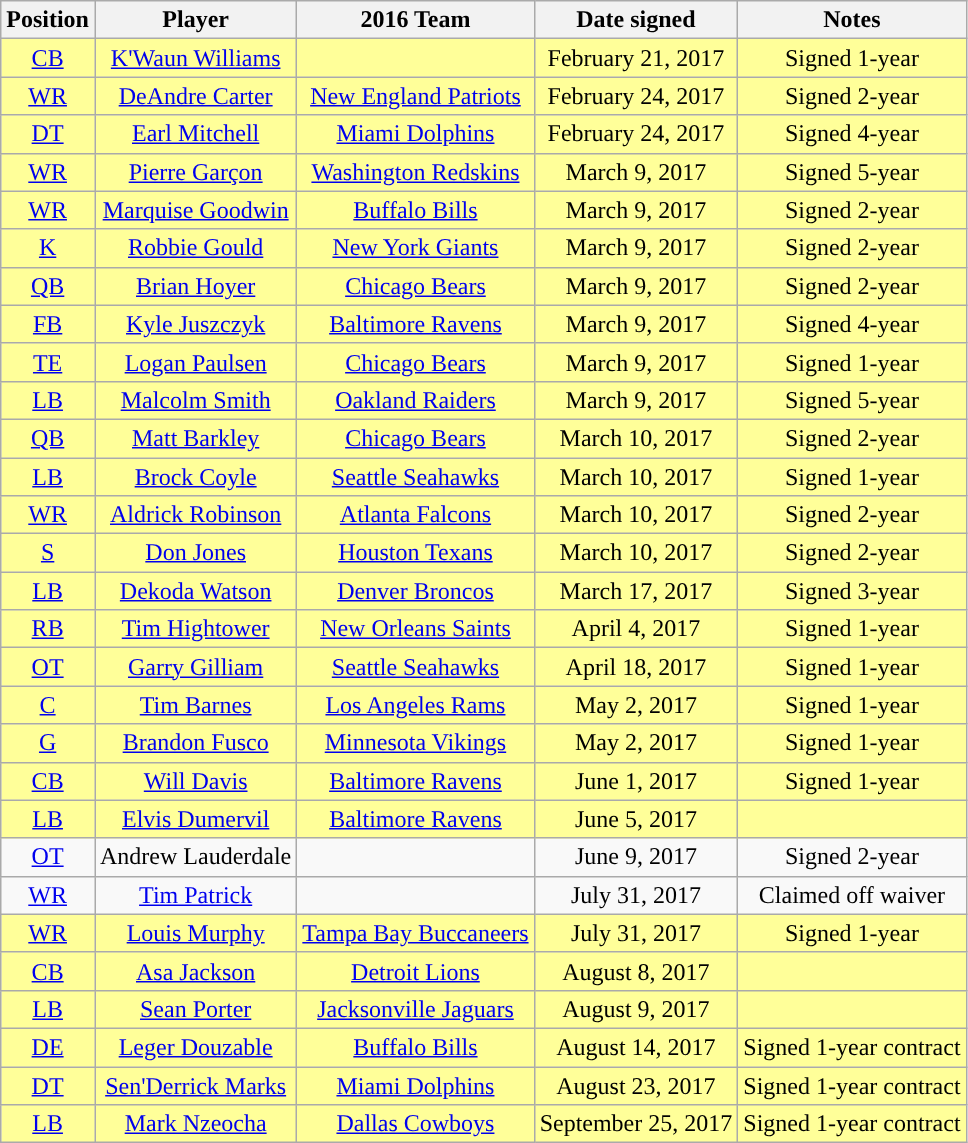<table class="sortable wikitable">
<tr>
<th>Position</th>
<th>Player</th>
<th>2016 Team</th>
<th>Date signed</th>
<th>Notes</th>
</tr>
<tr style="background:#ff9;text-align:center">
<td><a href='#'>CB</a></td>
<td><a href='#'>K'Waun Williams</a></td>
<td></td>
<td>February 21, 2017</td>
<td>Signed 1-year</td>
</tr>
<tr style="background:#ff9;text-align:center">
<td><a href='#'>WR</a></td>
<td><a href='#'>DeAndre Carter</a></td>
<td><a href='#'>New England Patriots</a></td>
<td>February 24, 2017</td>
<td>Signed 2-year</td>
</tr>
<tr style="background:#ff9; text-align:center">
<td><a href='#'>DT</a></td>
<td><a href='#'>Earl Mitchell</a></td>
<td><a href='#'>Miami Dolphins</a></td>
<td>February 24, 2017</td>
<td>Signed 4-year</td>
</tr>
<tr style="background:#ff9; text-align:center">
<td><a href='#'>WR</a></td>
<td><a href='#'>Pierre Garçon</a></td>
<td><a href='#'>Washington Redskins</a></td>
<td>March 9, 2017</td>
<td>Signed 5-year</td>
</tr>
<tr style="background:#ff9; text-align:center">
<td><a href='#'>WR</a></td>
<td><a href='#'>Marquise Goodwin</a></td>
<td><a href='#'>Buffalo Bills</a></td>
<td>March 9, 2017</td>
<td>Signed 2-year</td>
</tr>
<tr style="background:#ff9; text-align:center">
<td><a href='#'>K</a></td>
<td><a href='#'>Robbie Gould</a></td>
<td><a href='#'>New York Giants</a></td>
<td>March 9, 2017</td>
<td>Signed 2-year</td>
</tr>
<tr style="background:#ff9; text-align:center">
<td><a href='#'>QB</a></td>
<td><a href='#'>Brian Hoyer</a></td>
<td><a href='#'>Chicago Bears</a></td>
<td>March 9, 2017</td>
<td>Signed 2-year</td>
</tr>
<tr style="background:#ff9; text-align:center">
<td><a href='#'>FB</a></td>
<td><a href='#'>Kyle Juszczyk</a></td>
<td><a href='#'>Baltimore Ravens</a></td>
<td>March 9, 2017</td>
<td>Signed 4-year</td>
</tr>
<tr style="background:#ff9; text-align:center">
<td><a href='#'>TE</a></td>
<td><a href='#'>Logan Paulsen</a></td>
<td><a href='#'>Chicago Bears</a></td>
<td>March 9, 2017</td>
<td>Signed 1-year</td>
</tr>
<tr style="background:#ff9; text-align:center">
<td><a href='#'>LB</a></td>
<td><a href='#'>Malcolm Smith</a></td>
<td><a href='#'>Oakland Raiders</a></td>
<td>March 9, 2017</td>
<td>Signed 5-year</td>
</tr>
<tr style="background:#ff9; text-align:center">
<td><a href='#'>QB</a></td>
<td><a href='#'>Matt Barkley</a></td>
<td><a href='#'>Chicago Bears</a></td>
<td>March 10, 2017</td>
<td>Signed 2-year</td>
</tr>
<tr style="background:#ff9; text-align:center">
<td><a href='#'>LB</a></td>
<td><a href='#'>Brock Coyle</a></td>
<td><a href='#'>Seattle Seahawks</a></td>
<td>March 10, 2017</td>
<td>Signed 1-year</td>
</tr>
<tr style="background:#ff9; text-align:center">
<td><a href='#'>WR</a></td>
<td><a href='#'>Aldrick Robinson</a></td>
<td><a href='#'>Atlanta Falcons</a></td>
<td>March 10, 2017</td>
<td>Signed 2-year</td>
</tr>
<tr style="background:#ff9; text-align:center">
<td><a href='#'>S</a></td>
<td><a href='#'>Don Jones</a></td>
<td><a href='#'>Houston Texans</a></td>
<td>March 10, 2017</td>
<td>Signed 2-year</td>
</tr>
<tr style="background:#ff9; text-align:center">
<td><a href='#'>LB</a></td>
<td><a href='#'>Dekoda Watson</a></td>
<td><a href='#'>Denver Broncos</a></td>
<td>March 17, 2017</td>
<td>Signed 3-year</td>
</tr>
<tr style="background:#ff9; text-align:center">
<td><a href='#'>RB</a></td>
<td><a href='#'>Tim Hightower</a></td>
<td><a href='#'>New Orleans Saints</a></td>
<td>April 4, 2017</td>
<td>Signed 1-year</td>
</tr>
<tr style="background:#ff9; text-align:center">
<td><a href='#'>OT</a></td>
<td><a href='#'>Garry Gilliam</a></td>
<td><a href='#'>Seattle Seahawks</a></td>
<td>April 18, 2017</td>
<td>Signed 1-year</td>
</tr>
<tr style="background:#ff9; text-align:center">
<td><a href='#'>C</a></td>
<td><a href='#'>Tim Barnes</a></td>
<td><a href='#'>Los Angeles Rams</a></td>
<td>May 2, 2017</td>
<td>Signed 1-year</td>
</tr>
<tr style="background:#ff9; text-align:center">
<td><a href='#'>G</a></td>
<td><a href='#'>Brandon Fusco</a></td>
<td><a href='#'>Minnesota Vikings</a></td>
<td>May 2, 2017</td>
<td>Signed 1-year</td>
</tr>
<tr style="background:#ff9; text-align:center">
<td><a href='#'>CB</a></td>
<td><a href='#'>Will Davis</a></td>
<td><a href='#'>Baltimore Ravens</a></td>
<td>June 1, 2017</td>
<td>Signed 1-year</td>
</tr>
<tr style="background:#ff9; text-align:center">
<td><a href='#'>LB</a></td>
<td><a href='#'>Elvis Dumervil</a></td>
<td><a href='#'>Baltimore Ravens</a></td>
<td>June 5, 2017</td>
<td></td>
</tr>
<tr style="text-align:center">
<td><a href='#'>OT</a></td>
<td>Andrew Lauderdale</td>
<td></td>
<td>June 9, 2017</td>
<td>Signed 2-year</td>
</tr>
<tr style="text-align:center">
<td><a href='#'>WR</a></td>
<td><a href='#'>Tim Patrick</a></td>
<td></td>
<td>July 31, 2017</td>
<td>Claimed off waiver</td>
</tr>
<tr style="background:#ff9; text-align:center">
<td><a href='#'>WR</a></td>
<td><a href='#'>Louis Murphy</a></td>
<td><a href='#'>Tampa Bay Buccaneers</a></td>
<td>July 31, 2017</td>
<td>Signed 1-year</td>
</tr>
<tr style="background:#ff9; text-align:center">
<td><a href='#'>CB</a></td>
<td><a href='#'>Asa Jackson</a></td>
<td><a href='#'>Detroit Lions</a></td>
<td>August 8, 2017</td>
<td></td>
</tr>
<tr style="background:#ff9; text-align:center">
<td><a href='#'>LB</a></td>
<td><a href='#'>Sean Porter</a></td>
<td><a href='#'>Jacksonville Jaguars</a></td>
<td>August 9, 2017</td>
<td></td>
</tr>
<tr style="background:#ff9; text-align:center">
<td><a href='#'>DE</a></td>
<td><a href='#'>Leger Douzable</a></td>
<td><a href='#'>Buffalo Bills</a></td>
<td>August 14, 2017</td>
<td>Signed 1-year contract</td>
</tr>
<tr style="background:#ff9; text-align:center">
<td><a href='#'>DT</a></td>
<td><a href='#'>Sen'Derrick Marks</a></td>
<td><a href='#'>Miami Dolphins</a></td>
<td>August 23, 2017</td>
<td>Signed 1-year contract</td>
</tr>
<tr style="background:#ff9; text-align:center">
<td><a href='#'>LB</a></td>
<td><a href='#'>Mark Nzeocha</a></td>
<td><a href='#'>Dallas Cowboys</a></td>
<td>September 25, 2017</td>
<td>Signed 1-year contract</td>
</tr>
</table>
